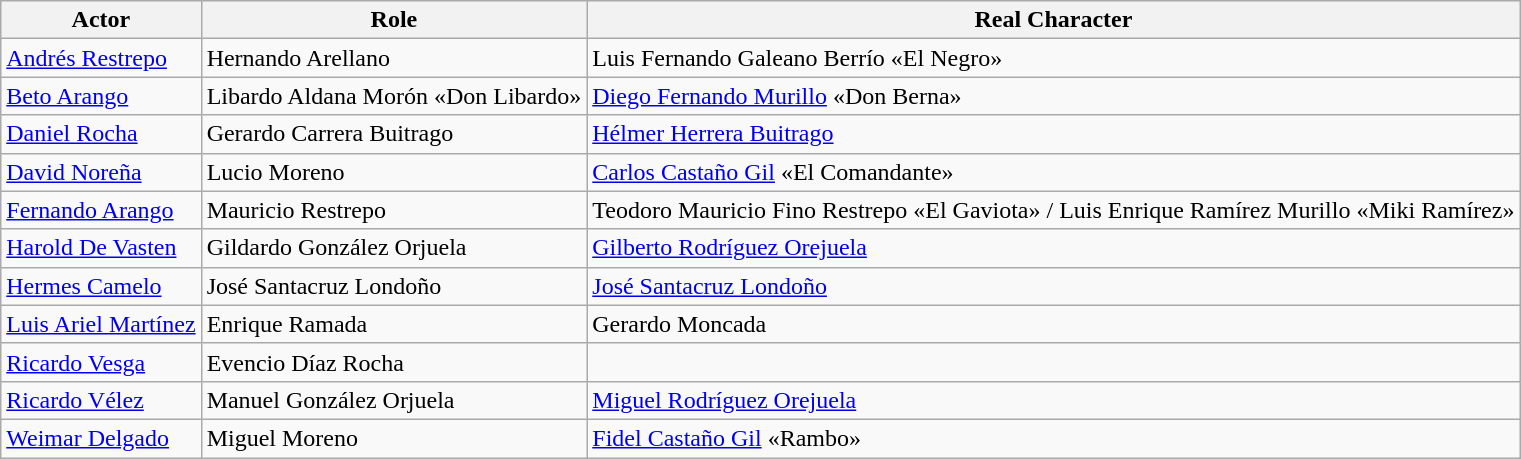<table class="wikitable">
<tr>
<th>Actor</th>
<th>Role</th>
<th>Real Character</th>
</tr>
<tr>
<td><a href='#'>Andrés Restrepo</a></td>
<td>Hernando Arellano</td>
<td>Luis Fernando Galeano Berrío «El Negro»</td>
</tr>
<tr>
<td><a href='#'>Beto Arango</a></td>
<td>Libardo Aldana Morón «Don Libardo»</td>
<td><a href='#'>Diego Fernando Murillo</a> «Don Berna»</td>
</tr>
<tr>
<td><a href='#'>Daniel Rocha</a></td>
<td>Gerardo Carrera Buitrago</td>
<td><a href='#'>Hélmer Herrera Buitrago</a></td>
</tr>
<tr>
<td><a href='#'>David Noreña</a></td>
<td>Lucio Moreno</td>
<td><a href='#'>Carlos Castaño Gil</a> «El Comandante»</td>
</tr>
<tr>
<td><a href='#'>Fernando Arango</a></td>
<td>Mauricio Restrepo</td>
<td>Teodoro Mauricio Fino Restrepo «El Gaviota» / Luis Enrique Ramírez Murillo «Miki Ramírez»</td>
</tr>
<tr>
<td><a href='#'>Harold De Vasten</a></td>
<td>Gildardo González Orjuela</td>
<td><a href='#'>Gilberto Rodríguez Orejuela</a></td>
</tr>
<tr>
<td><a href='#'>Hermes Camelo</a></td>
<td>José Santacruz Londoño</td>
<td><a href='#'>José Santacruz Londoño</a></td>
</tr>
<tr>
<td><a href='#'>Luis Ariel Martínez</a></td>
<td>Enrique Ramada</td>
<td>Gerardo Moncada</td>
</tr>
<tr>
<td><a href='#'>Ricardo Vesga</a></td>
<td>Evencio Díaz Rocha</td>
<td></td>
</tr>
<tr>
<td><a href='#'>Ricardo Vélez</a></td>
<td>Manuel González Orjuela</td>
<td><a href='#'>Miguel Rodríguez Orejuela</a></td>
</tr>
<tr>
<td><a href='#'>Weimar Delgado</a></td>
<td>Miguel Moreno</td>
<td><a href='#'>Fidel Castaño Gil</a> «Rambo»</td>
</tr>
</table>
